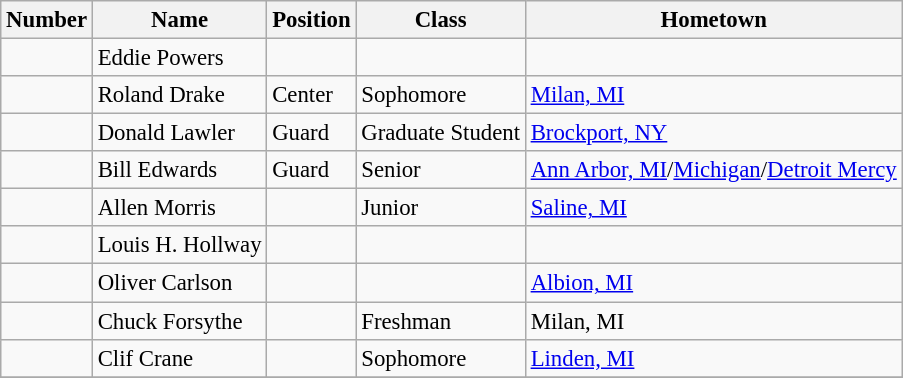<table class="wikitable" style="font-size: 95%;">
<tr>
<th>Number</th>
<th>Name</th>
<th>Position</th>
<th>Class</th>
<th>Hometown</th>
</tr>
<tr>
<td></td>
<td>Eddie Powers</td>
<td></td>
<td></td>
<td></td>
</tr>
<tr>
<td></td>
<td>Roland Drake</td>
<td>Center</td>
<td>Sophomore</td>
<td><a href='#'>Milan, MI</a></td>
</tr>
<tr>
<td></td>
<td>Donald Lawler</td>
<td>Guard</td>
<td>Graduate Student</td>
<td><a href='#'>Brockport, NY</a></td>
</tr>
<tr>
<td></td>
<td>Bill Edwards</td>
<td>Guard</td>
<td>Senior</td>
<td><a href='#'>Ann Arbor, MI</a>/<a href='#'>Michigan</a>/<a href='#'>Detroit Mercy</a></td>
</tr>
<tr>
<td></td>
<td>Allen Morris</td>
<td></td>
<td>Junior</td>
<td><a href='#'>Saline, MI</a></td>
</tr>
<tr>
<td></td>
<td>Louis H. Hollway</td>
<td></td>
<td></td>
<td></td>
</tr>
<tr>
<td></td>
<td>Oliver Carlson</td>
<td></td>
<td></td>
<td><a href='#'>Albion, MI</a></td>
</tr>
<tr>
<td></td>
<td>Chuck Forsythe</td>
<td></td>
<td>Freshman</td>
<td>Milan, MI</td>
</tr>
<tr>
<td></td>
<td>Clif Crane</td>
<td></td>
<td>Sophomore</td>
<td><a href='#'>Linden, MI</a></td>
</tr>
<tr>
</tr>
</table>
